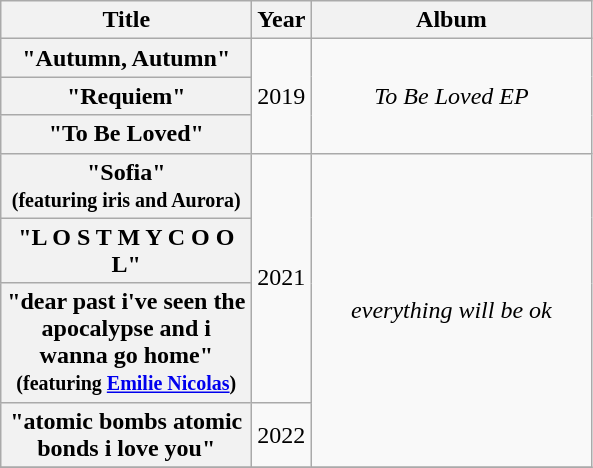<table class="wikitable plainrowheaders" style="text-align:center;">
<tr>
<th scope="col" style="width:160px;">Title</th>
<th scope="col">Year</th>
<th scope="col" style="width:180px;">Album</th>
</tr>
<tr>
<th scope="row">"Autumn, Autumn"</th>
<td rowspan="3">2019</td>
<td rowspan="3"><em>To Be Loved EP</em></td>
</tr>
<tr>
<th scope="row">"Requiem"</th>
</tr>
<tr>
<th scope="row">"To Be Loved"<br></th>
</tr>
<tr>
<th scope="row">"Sofia"<br><small>(featuring iris and Aurora)</small></th>
<td rowspan="3">2021</td>
<td rowspan="4"><em>everything will be ok</em></td>
</tr>
<tr>
<th scope="row">"L O S T M Y C O O L"</th>
</tr>
<tr>
<th scope="row">"dear past i've seen the apocalypse and i wanna go home"<br><small>(featuring <a href='#'>Emilie Nicolas</a>)</small></th>
</tr>
<tr>
<th scope="row">"atomic bombs atomic bonds i love you"</th>
<td>2022</td>
</tr>
<tr>
</tr>
</table>
